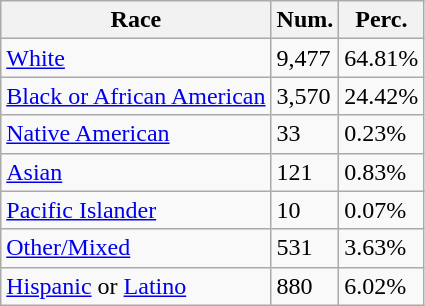<table class="wikitable">
<tr>
<th>Race</th>
<th>Num.</th>
<th>Perc.</th>
</tr>
<tr>
<td><a href='#'>White</a></td>
<td>9,477</td>
<td>64.81%</td>
</tr>
<tr>
<td><a href='#'>Black or African American</a></td>
<td>3,570</td>
<td>24.42%</td>
</tr>
<tr>
<td><a href='#'>Native American</a></td>
<td>33</td>
<td>0.23%</td>
</tr>
<tr>
<td><a href='#'>Asian</a></td>
<td>121</td>
<td>0.83%</td>
</tr>
<tr>
<td><a href='#'>Pacific Islander</a></td>
<td>10</td>
<td>0.07%</td>
</tr>
<tr>
<td><a href='#'>Other/Mixed</a></td>
<td>531</td>
<td>3.63%</td>
</tr>
<tr>
<td><a href='#'>Hispanic</a> or <a href='#'>Latino</a></td>
<td>880</td>
<td>6.02%</td>
</tr>
</table>
